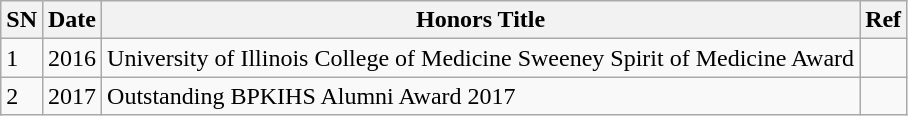<table class="wikitable">
<tr>
<th>SN</th>
<th>Date</th>
<th>Honors Title</th>
<th>Ref</th>
</tr>
<tr>
<td>1</td>
<td>2016</td>
<td>University of Illinois College of Medicine Sweeney Spirit of Medicine Award</td>
<td></td>
</tr>
<tr>
<td>2</td>
<td>2017</td>
<td>Outstanding BPKIHS Alumni Award 2017</td>
<td></td>
</tr>
</table>
